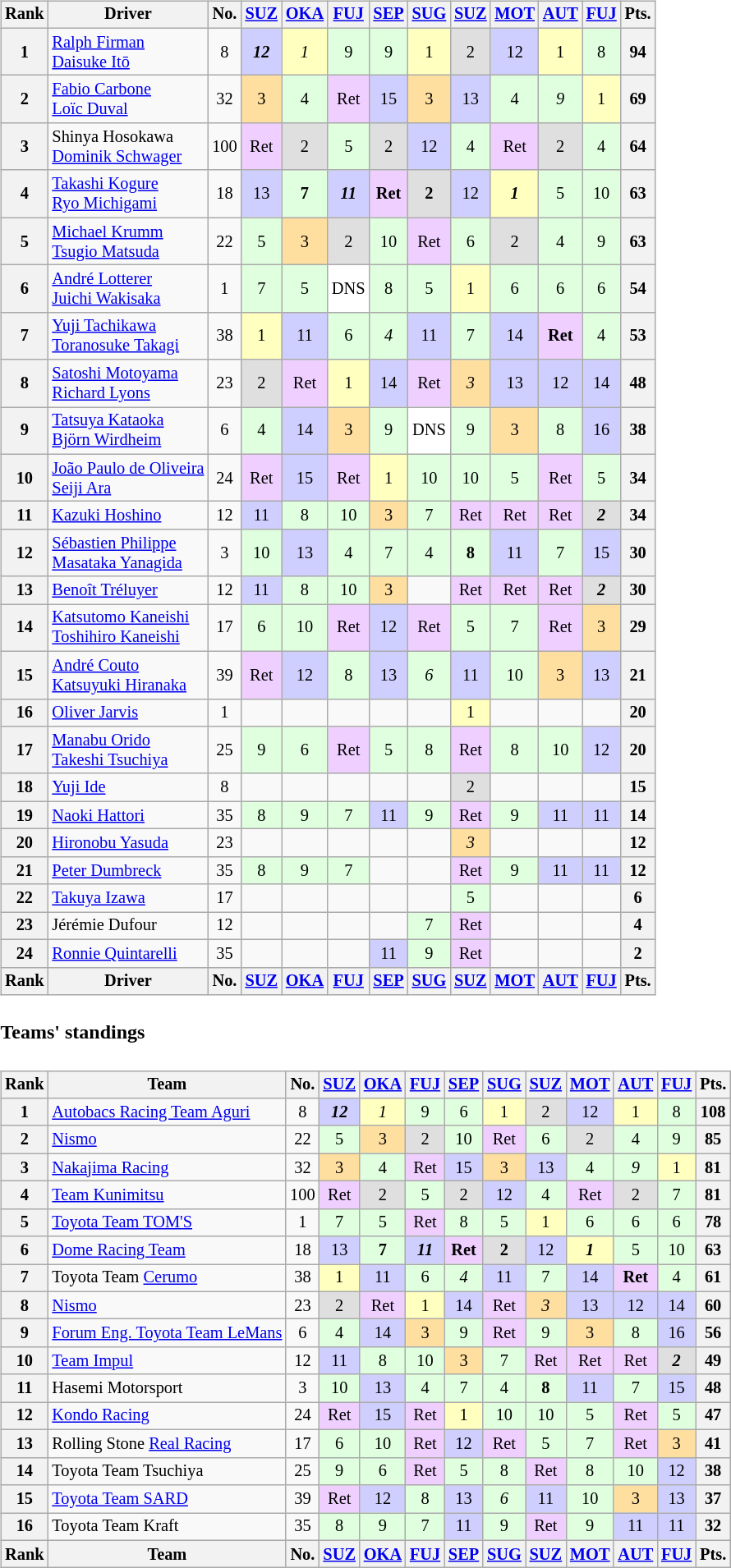<table>
<tr>
<td><br><table class="wikitable" style="font-size:85%; text-align:center">
<tr>
<th>Rank</th>
<th>Driver</th>
<th>No.</th>
<th><a href='#'>SUZ</a><br></th>
<th><a href='#'>OKA</a><br></th>
<th><a href='#'>FUJ</a><br></th>
<th><a href='#'>SEP</a><br></th>
<th><a href='#'>SUG</a><br></th>
<th><a href='#'>SUZ</a><br></th>
<th><a href='#'>MOT</a><br></th>
<th><a href='#'>AUT</a><br></th>
<th><a href='#'>FUJ</a><br></th>
<th>Pts.</th>
</tr>
<tr>
<th>1</th>
<td align="left"> <a href='#'>Ralph Firman</a><br> <a href='#'>Daisuke Itō</a></td>
<td>8</td>
<td style="background:#CFCFFF;"><strong><em>12</em></strong></td>
<td style="background:#FFFFBF;"><em>1</em></td>
<td style="background:#DFFFDF;">9</td>
<td style="background:#DFFFDF;">9</td>
<td style="background:#FFFFBF;">1</td>
<td style="background:#DFDFDF;">2</td>
<td style="background:#CFCFFF;">12</td>
<td style="background:#FFFFBF;">1</td>
<td style="background:#DFFFDF;">8</td>
<th>94</th>
</tr>
<tr>
<th>2</th>
<td align="left"> <a href='#'>Fabio Carbone</a><br> <a href='#'>Loïc Duval</a></td>
<td>32</td>
<td style="background:#FFDF9F;">3</td>
<td style="background:#DFFFDF;">4</td>
<td style="background:#EFCFFF;">Ret</td>
<td style="background:#CFCFFF;">15</td>
<td style="background:#FFDF9F;">3</td>
<td style="background:#CFCFFF;">13</td>
<td style="background:#DFFFDF;">4</td>
<td style="background:#DFFFDF;"><em>9</em></td>
<td style="background:#FFFFBF;">1</td>
<th>69</th>
</tr>
<tr>
<th>3</th>
<td align="left"> Shinya Hosokawa<br> <a href='#'>Dominik Schwager</a></td>
<td>100</td>
<td style="background:#EFCFFF;">Ret</td>
<td style="background:#DFDFDF;">2</td>
<td style="background:#DFFFDF;">5</td>
<td style="background:#DFDFDF;">2</td>
<td style="background:#CFCFFF;">12</td>
<td style="background:#DFFFDF;">4</td>
<td style="background:#EFCFFF;">Ret</td>
<td style="background:#DFDFDF;">2</td>
<td style="background:#DFFFDF;">4</td>
<th>64</th>
</tr>
<tr>
<th>4</th>
<td align="left"> <a href='#'>Takashi Kogure</a><br> <a href='#'>Ryo Michigami</a></td>
<td>18</td>
<td style="background:#CFCFFF;">13</td>
<td style="background:#DFFFDF;"><strong>7</strong></td>
<td style="background:#CFCFFF;"><strong><em>11</em></strong></td>
<td style="background:#EFCFFF;"><strong>Ret</strong></td>
<td style="background:#DFDFDF;"><strong>2</strong></td>
<td style="background:#CFCFFF;">12</td>
<td style="background:#FFFFBF;"><strong><em>1</em></strong></td>
<td style="background:#DFFFDF;">5</td>
<td style="background:#DFFFDF;">10</td>
<th>63</th>
</tr>
<tr>
<th>5</th>
<td align="left"> <a href='#'>Michael Krumm</a><br> <a href='#'>Tsugio Matsuda</a></td>
<td>22</td>
<td style="background:#DFFFDF;">5</td>
<td style="background:#FFDF9F;">3</td>
<td style="background:#DFDFDF;">2</td>
<td style="background:#DFFFDF;">10</td>
<td style="background:#EFCFFF;">Ret</td>
<td style="background:#DFFFDF;">6</td>
<td style="background:#DFDFDF;">2</td>
<td style="background:#DFFFDF;">4</td>
<td style="background:#DFFFDF;">9</td>
<th>63</th>
</tr>
<tr>
<th>6</th>
<td align="left"> <a href='#'>André Lotterer</a><br> <a href='#'>Juichi Wakisaka</a></td>
<td>1</td>
<td style="background:#DFFFDF;">7</td>
<td style="background:#DFFFDF;">5</td>
<td style="background:#FFFFFF;">DNS</td>
<td style="background:#DFFFDF;">8</td>
<td style="background:#DFFFDF;">5</td>
<td style="background:#FFFFBF;">1</td>
<td style="background:#DFFFDF;">6</td>
<td style="background:#DFFFDF;">6</td>
<td style="background:#DFFFDF;">6</td>
<th>54</th>
</tr>
<tr>
<th>7</th>
<td align="left"> <a href='#'>Yuji Tachikawa</a><br> <a href='#'>Toranosuke Takagi</a></td>
<td>38</td>
<td style="background:#FFFFBF;">1</td>
<td style="background:#CFCFFF;">11</td>
<td style="background:#DFFFDF;">6</td>
<td style="background:#DFFFDF;"><em>4</em></td>
<td style="background:#CFCFFF;">11</td>
<td style="background:#DFFFDF;">7</td>
<td style="background:#CFCFFF;">14</td>
<td style="background:#EFCFFF;"><strong>Ret</strong></td>
<td style="background:#DFFFDF;">4</td>
<th>53</th>
</tr>
<tr>
<th>8</th>
<td align="left"> <a href='#'>Satoshi Motoyama</a><br> <a href='#'>Richard Lyons</a></td>
<td>23</td>
<td style="background:#DFDFDF;">2</td>
<td style="background:#EFCFFF;">Ret</td>
<td style="background:#FFFFBF;">1</td>
<td style="background:#CFCFFF;">14</td>
<td style="background:#EFCFFF;">Ret</td>
<td style="background:#FFDF9F;"><em>3</em></td>
<td style="background:#CFCFFF;">13</td>
<td style="background:#CFCFFF;">12</td>
<td style="background:#CFCFFF;">14</td>
<th>48</th>
</tr>
<tr>
<th>9</th>
<td align="left"> <a href='#'>Tatsuya Kataoka</a><br> <a href='#'>Björn Wirdheim</a></td>
<td>6</td>
<td style="background:#DFFFDF;">4</td>
<td style="background:#CFCFFF;">14</td>
<td style="background:#FFDF9F;">3</td>
<td style="background:#DFFFDF;">9</td>
<td style="background:#FFFFFF;">DNS</td>
<td style="background:#DFFFDF;">9</td>
<td style="background:#FFDF9F;">3</td>
<td style="background:#DFFFDF;">8</td>
<td style="background:#CFCFFF;">16</td>
<th>38</th>
</tr>
<tr>
<th>10</th>
<td align="left"> <a href='#'>João Paulo de Oliveira</a><br> <a href='#'>Seiji Ara</a></td>
<td>24</td>
<td style="background:#EFCFFF;">Ret</td>
<td style="background:#CFCFFF;">15</td>
<td style="background:#EFCFFF;">Ret</td>
<td style="background:#FFFFBF;">1</td>
<td style="background:#DFFFDF;">10</td>
<td style="background:#DFFFDF;">10</td>
<td style="background:#DFFFDF;">5</td>
<td style="background:#EFCFFF;">Ret</td>
<td style="background:#DFFFDF;">5</td>
<th>34</th>
</tr>
<tr>
<th>11</th>
<td align="left"> <a href='#'>Kazuki Hoshino</a></td>
<td>12</td>
<td style="background:#CFCFFF;">11</td>
<td style="background:#DFFFDF;">8</td>
<td style="background:#DFFFDF;">10</td>
<td style="background:#FFDF9F;">3</td>
<td style="background:#DFFFDF;">7</td>
<td style="background:#EFCFFF;">Ret</td>
<td style="background:#EFCFFF;">Ret</td>
<td style="background:#EFCFFF;">Ret</td>
<td style="background:#DFDFDF;"><strong><em>2</em></strong></td>
<th>34</th>
</tr>
<tr>
<th>12</th>
<td align="left"> <a href='#'>Sébastien Philippe</a><br> <a href='#'>Masataka Yanagida</a></td>
<td>3</td>
<td style="background:#DFFFDF;">10</td>
<td style="background:#CFCFFF;">13</td>
<td style="background:#DFFFDF;">4</td>
<td style="background:#DFFFDF;">7</td>
<td style="background:#DFFFDF;">4</td>
<td style="background:#DFFFDF;"><strong>8</strong></td>
<td style="background:#CFCFFF;">11</td>
<td style="background:#DFFFDF;">7</td>
<td style="background:#CFCFFF;">15</td>
<th>30</th>
</tr>
<tr>
<th>13</th>
<td align="left"> <a href='#'>Benoît Tréluyer</a></td>
<td>12</td>
<td style="background:#CFCFFF;">11</td>
<td style="background:#DFFFDF;">8</td>
<td style="background:#DFFFDF;">10</td>
<td style="background:#FFDF9F;">3</td>
<td></td>
<td style="background:#EFCFFF;">Ret</td>
<td style="background:#EFCFFF;">Ret</td>
<td style="background:#EFCFFF;">Ret</td>
<td style="background:#DFDFDF;"><strong><em>2</em></strong></td>
<th>30</th>
</tr>
<tr>
<th>14</th>
<td align="left"> <a href='#'>Katsutomo Kaneishi</a><br> <a href='#'>Toshihiro Kaneishi</a></td>
<td>17</td>
<td style="background:#DFFFDF;">6</td>
<td style="background:#DFFFDF;">10</td>
<td style="background:#EFCFFF;">Ret</td>
<td style="background:#CFCFFF;">12</td>
<td style="background:#EFCFFF;">Ret</td>
<td style="background:#DFFFDF;">5</td>
<td style="background:#DFFFDF;">7</td>
<td style="background:#EFCFFF;">Ret</td>
<td style="background:#FFDF9F;">3</td>
<th>29</th>
</tr>
<tr>
<th>15</th>
<td align="left"> <a href='#'>André Couto</a><br> <a href='#'>Katsuyuki Hiranaka</a></td>
<td>39</td>
<td style="background:#EFCFFF;">Ret</td>
<td style="background:#CFCFFF;">12</td>
<td style="background:#DFFFDF;">8</td>
<td style="background:#CFCFFF;">13</td>
<td style="background:#DFFFDF;"><em>6</em></td>
<td style="background:#CFCFFF;">11</td>
<td style="background:#DFFFDF;">10</td>
<td style="background:#FFDF9F;">3</td>
<td style="background:#CFCFFF;">13</td>
<th>21</th>
</tr>
<tr>
<th>16</th>
<td align="left"> <a href='#'>Oliver Jarvis</a></td>
<td>1</td>
<td></td>
<td></td>
<td></td>
<td></td>
<td></td>
<td style="background:#FFFFBF;">1</td>
<td></td>
<td></td>
<td></td>
<th>20</th>
</tr>
<tr>
<th>17</th>
<td align="left"> <a href='#'>Manabu Orido</a><br> <a href='#'>Takeshi Tsuchiya</a></td>
<td>25</td>
<td style="background:#DFFFDF;">9</td>
<td style="background:#DFFFDF;">6</td>
<td style="background:#EFCFFF;">Ret</td>
<td style="background:#DFFFDF;">5</td>
<td style="background:#DFFFDF;">8</td>
<td style="background:#EFCFFF;">Ret</td>
<td style="background:#DFFFDF;">8</td>
<td style="background:#DFFFDF;">10</td>
<td style="background:#CFCFFF;">12</td>
<th>20</th>
</tr>
<tr>
<th>18</th>
<td align="left"> <a href='#'>Yuji Ide</a></td>
<td>8</td>
<td></td>
<td></td>
<td></td>
<td></td>
<td></td>
<td style="background:#DFDFDF;">2</td>
<td></td>
<td></td>
<td></td>
<th>15</th>
</tr>
<tr>
<th>19</th>
<td align="left"> <a href='#'>Naoki Hattori</a></td>
<td>35</td>
<td style="background:#DFFFDF;">8</td>
<td style="background:#DFFFDF;">9</td>
<td style="background:#DFFFDF;">7</td>
<td style="background:#CFCFFF;">11</td>
<td style="background:#DFFFDF;">9</td>
<td style="background:#EFCFFF;">Ret</td>
<td style="background:#DFFFDF;">9</td>
<td style="background:#CFCFFF;">11</td>
<td style="background:#CFCFFF;">11</td>
<th>14</th>
</tr>
<tr>
<th>20</th>
<td align="left"> <a href='#'>Hironobu Yasuda</a></td>
<td>23</td>
<td></td>
<td></td>
<td></td>
<td></td>
<td></td>
<td style="background:#FFDF9F;"><em>3</em></td>
<td></td>
<td></td>
<td></td>
<th>12</th>
</tr>
<tr>
<th>21</th>
<td align="left"> <a href='#'>Peter Dumbreck</a></td>
<td>35</td>
<td style="background:#DFFFDF;">8</td>
<td style="background:#DFFFDF;">9</td>
<td style="background:#DFFFDF;">7</td>
<td></td>
<td></td>
<td style="background:#EFCFFF;">Ret</td>
<td style="background:#DFFFDF;">9</td>
<td style="background:#CFCFFF;">11</td>
<td style="background:#CFCFFF;">11</td>
<th>12</th>
</tr>
<tr>
<th>22</th>
<td align="left"> <a href='#'>Takuya Izawa</a></td>
<td>17</td>
<td></td>
<td></td>
<td></td>
<td></td>
<td></td>
<td style="background:#DFFFDF;">5</td>
<td></td>
<td></td>
<td></td>
<th>6</th>
</tr>
<tr>
<th>23</th>
<td align="left"> Jérémie Dufour</td>
<td>12</td>
<td></td>
<td></td>
<td></td>
<td></td>
<td style="background:#DFFFDF;">7</td>
<td style="background:#EFCFFF;">Ret</td>
<td></td>
<td></td>
<td></td>
<th>4</th>
</tr>
<tr>
<th>24</th>
<td align="left"> <a href='#'>Ronnie Quintarelli</a></td>
<td>35</td>
<td></td>
<td></td>
<td></td>
<td style="background:#CFCFFF;">11</td>
<td style="background:#DFFFDF;">9</td>
<td style="background:#EFCFFF;">Ret</td>
<td></td>
<td></td>
<td></td>
<th>2</th>
</tr>
<tr>
<th>Rank</th>
<th>Driver</th>
<th>No.</th>
<th><a href='#'>SUZ</a><br></th>
<th><a href='#'>OKA</a><br></th>
<th><a href='#'>FUJ</a><br></th>
<th><a href='#'>SEP</a><br></th>
<th><a href='#'>SUG</a><br></th>
<th><a href='#'>SUZ</a><br></th>
<th><a href='#'>MOT</a><br></th>
<th><a href='#'>AUT</a><br></th>
<th><a href='#'>FUJ</a><br></th>
<th>Pts.</th>
</tr>
</table>
<h4>Teams' standings</h4><table class="wikitable" style="font-size:85%; text-align:center">
<tr>
<th>Rank</th>
<th>Team</th>
<th>No.</th>
<th><a href='#'>SUZ</a><br></th>
<th><a href='#'>OKA</a><br></th>
<th><a href='#'>FUJ</a><br></th>
<th><a href='#'>SEP</a><br></th>
<th><a href='#'>SUG</a><br></th>
<th><a href='#'>SUZ</a><br></th>
<th><a href='#'>MOT</a><br></th>
<th><a href='#'>AUT</a><br></th>
<th><a href='#'>FUJ</a><br></th>
<th>Pts.</th>
</tr>
<tr>
<th>1</th>
<td align="left"><a href='#'>Autobacs Racing Team Aguri</a></td>
<td>8</td>
<td style="background:#cfcfff;"><strong><em>12</em></strong></td>
<td style="background:#ffffbf;"><em>1</em></td>
<td style="background:#DFFFDF;">9</td>
<td style="background:#DFFFDF;">6</td>
<td style="background:#ffffbf;">1</td>
<td style="background:#DFDFDF;">2</td>
<td style="background:#cfcfff;">12</td>
<td style="background:#ffffbf;">1</td>
<td style="background:#DFFFDF;">8</td>
<th>108</th>
</tr>
<tr>
<th>2</th>
<td align="left"><a href='#'>Nismo</a></td>
<td>22</td>
<td style="background:#DFFFDF;">5</td>
<td style="background:#ffdf9f;">3</td>
<td style="background:#DFDFDF;">2</td>
<td style="background:#DFFFDF;">10</td>
<td style="background:#efcfff;">Ret</td>
<td style="background:#DFFFDF;">6</td>
<td style="background:#DFDFDF;">2</td>
<td style="background:#DFFFDF;">4</td>
<td style="background:#DFFFDF;">9</td>
<th>85</th>
</tr>
<tr>
<th>3</th>
<td align="left"><a href='#'>Nakajima Racing</a></td>
<td>32</td>
<td style="background:#ffdf9f;">3</td>
<td style="background:#DFFFDF;">4</td>
<td style="background:#efcfff;">Ret</td>
<td style="background:#cfcfff;">15</td>
<td style="background:#ffdf9f;">3</td>
<td style="background:#cfcfff;">13</td>
<td style="background:#DFFFDF;">4</td>
<td style="background:#DFFFDF;"><em>9</em></td>
<td style="background:#ffffbf;">1</td>
<th>81</th>
</tr>
<tr>
<th>4</th>
<td align="left"><a href='#'>Team Kunimitsu</a></td>
<td>100</td>
<td style="background:#efcfff;">Ret</td>
<td style="background:#DFDFDF;">2</td>
<td style="background:#DFFFDF;">5</td>
<td style="background:#DFDFDF;">2</td>
<td style="background:#cfcfff;">12</td>
<td style="background:#DFFFDF;">4</td>
<td style="background:#efcfff;">Ret</td>
<td style="background:#DFDFDF;">2</td>
<td style="background:#DFFFDF;">7</td>
<th>81</th>
</tr>
<tr>
<th>5</th>
<td align="left"><a href='#'>Toyota Team TOM'S</a></td>
<td>1</td>
<td style="background:#DFFFDF;">7</td>
<td style="background:#DFFFDF;">5</td>
<td style="background:#efcfff;">Ret</td>
<td style="background:#DFFFDF;">8</td>
<td style="background:#DFFFDF;">5</td>
<td style="background:#ffffbf;">1</td>
<td style="background:#DFFFDF;">6</td>
<td style="background:#DFFFDF;">6</td>
<td style="background:#DFFFDF;">6</td>
<th>78</th>
</tr>
<tr>
<th>6</th>
<td align="left"><a href='#'>Dome Racing Team</a></td>
<td>18</td>
<td style="background:#cfcfff;">13</td>
<td style="background:#DFFFDF;"><strong>7</strong></td>
<td style="background:#cfcfff;"><strong><em>11</em></strong></td>
<td style="background:#efcfff;"><strong>Ret</strong></td>
<td style="background:#DFDFDF;"><strong>2</strong></td>
<td style="background:#cfcfff;">12</td>
<td style="background:#ffffbf;"><strong><em>1</em></strong></td>
<td style="background:#DFFFDF;">5</td>
<td style="background:#DFFFDF;">10</td>
<th>63</th>
</tr>
<tr>
<th>7</th>
<td align="left">Toyota Team <a href='#'>Cerumo</a></td>
<td>38</td>
<td style="background:#ffffbf;">1</td>
<td style="background:#cfcfff;">11</td>
<td style="background:#DFFFDF;">6</td>
<td style="background:#DFFFDF;"><em>4</em></td>
<td style="background:#cfcfff;">11</td>
<td style="background:#DFFFDF;">7</td>
<td style="background:#cfcfff;">14</td>
<td style="background:#efcfff;"><strong>Ret</strong></td>
<td style="background:#DFFFDF;">4</td>
<th>61</th>
</tr>
<tr>
<th>8</th>
<td align="left"><a href='#'>Nismo</a></td>
<td>23</td>
<td style="background:#DFDFDF;">2</td>
<td style="background:#efcfff;">Ret</td>
<td style="background:#ffffbf;">1</td>
<td style="background:#cfcfff;">14</td>
<td style="background:#efcfff;">Ret</td>
<td style="background:#ffdf9f;"><em>3</em></td>
<td style="background:#cfcfff;">13</td>
<td style="background:#cfcfff;">12</td>
<td style="background:#cfcfff;">14</td>
<th>60</th>
</tr>
<tr>
<th>9</th>
<td align="left"><a href='#'>Forum Eng. Toyota Team LeMans</a></td>
<td>6</td>
<td style="background:#DFFFDF;">4</td>
<td style="background:#cfcfff;">14</td>
<td style="background:#ffdf9f;">3</td>
<td style="background:#DFFFDF;">9</td>
<td style="background:#efcfff;">Ret</td>
<td style="background:#DFFFDF;">9</td>
<td style="background:#ffdf9f;">3</td>
<td style="background:#DFFFDF;">8</td>
<td style="background:#cfcfff;">16</td>
<th>56</th>
</tr>
<tr>
<th>10</th>
<td align="left"><a href='#'>Team Impul</a></td>
<td>12</td>
<td style="background:#cfcfff;">11</td>
<td style="background:#DFFFDF;">8</td>
<td style="background:#DFFFDF;">10</td>
<td style="background:#ffdf9f;">3</td>
<td style="background:#DFFFDF;">7</td>
<td style="background:#efcfff;">Ret</td>
<td style="background:#efcfff;">Ret</td>
<td style="background:#efcfff;">Ret</td>
<td style="background:#DFDFDF;"><strong><em>2</em></strong></td>
<th>49</th>
</tr>
<tr>
<th>11</th>
<td align="left">Hasemi Motorsport</td>
<td>3</td>
<td style="background:#DFFFDF;">10</td>
<td style="background:#cfcfff;">13</td>
<td style="background:#DFFFDF;">4</td>
<td style="background:#DFFFDF;">7</td>
<td style="background:#DFFFDF;">4</td>
<td style="background:#DFFFDF;"><strong>8</strong></td>
<td style="background:#cfcfff;">11</td>
<td style="background:#DFFFDF;">7</td>
<td style="background:#cfcfff;">15</td>
<th>48</th>
</tr>
<tr>
<th>12</th>
<td align="left"><a href='#'>Kondo Racing</a></td>
<td>24</td>
<td style="background:#efcfff;">Ret</td>
<td style="background:#cfcfff;">15</td>
<td style="background:#efcfff;">Ret</td>
<td style="background:#ffffbf;">1</td>
<td style="background:#DFFFDF;">10</td>
<td style="background:#DFFFDF;">10</td>
<td style="background:#DFFFDF;">5</td>
<td style="background:#efcfff;">Ret</td>
<td style="background:#DFFFDF;">5</td>
<th>47</th>
</tr>
<tr>
<th>13</th>
<td align="left">Rolling Stone <a href='#'>Real Racing</a></td>
<td>17</td>
<td style="background:#DFFFDF;">6</td>
<td style="background:#DFFFDF;">10</td>
<td style="background:#efcfff;">Ret</td>
<td style="background:#cfcfff;">12</td>
<td style="background:#efcfff;">Ret</td>
<td style="background:#DFFFDF;">5</td>
<td style="background:#DFFFDF;">7</td>
<td style="background:#efcfff;">Ret</td>
<td style="background:#ffdf9f;">3</td>
<th>41</th>
</tr>
<tr>
<th>14</th>
<td align="left">Toyota Team Tsuchiya</td>
<td>25</td>
<td style="background:#DFFFDF;">9</td>
<td style="background:#DFFFDF;">6</td>
<td style="background:#efcfff;">Ret</td>
<td style="background:#DFFFDF;">5</td>
<td style="background:#DFFFDF;">8</td>
<td style="background:#efcfff;">Ret</td>
<td style="background:#DFFFDF;">8</td>
<td style="background:#DFFFDF;">10</td>
<td style="background:#cfcfff;">12</td>
<th>38</th>
</tr>
<tr>
<th>15</th>
<td align="left"><a href='#'>Toyota Team SARD</a></td>
<td>39</td>
<td style="background:#efcfff;">Ret</td>
<td style="background:#cfcfff;">12</td>
<td style="background:#DFFFDF;">8</td>
<td style="background:#cfcfff;">13</td>
<td style="background:#DFFFDF;"><em>6</em></td>
<td style="background:#cfcfff;">11</td>
<td style="background:#DFFFDF;">10</td>
<td style="background:#ffdf9f;">3</td>
<td style="background:#cfcfff;">13</td>
<th>37</th>
</tr>
<tr>
<th>16</th>
<td align="left">Toyota Team Kraft</td>
<td>35</td>
<td style="background:#DFFFDF;">8</td>
<td style="background:#DFFFDF;">9</td>
<td style="background:#DFFFDF;">7</td>
<td style="background:#cfcfff;">11</td>
<td style="background:#DFFFDF;">9</td>
<td style="background:#efcfff;">Ret</td>
<td style="background:#DFFFDF;">9</td>
<td style="background:#cfcfff;">11</td>
<td style="background:#cfcfff;">11</td>
<th>32</th>
</tr>
<tr>
<th>Rank</th>
<th>Team</th>
<th>No.</th>
<th><a href='#'>SUZ</a><br></th>
<th><a href='#'>OKA</a><br></th>
<th><a href='#'>FUJ</a><br></th>
<th><a href='#'>SEP</a><br></th>
<th><a href='#'>SUG</a><br></th>
<th><a href='#'>SUZ</a><br></th>
<th><a href='#'>MOT</a><br></th>
<th><a href='#'>AUT</a><br></th>
<th><a href='#'>FUJ</a><br></th>
<th>Pts.</th>
</tr>
</table>
</td>
<td valign="top"><br></td>
</tr>
</table>
